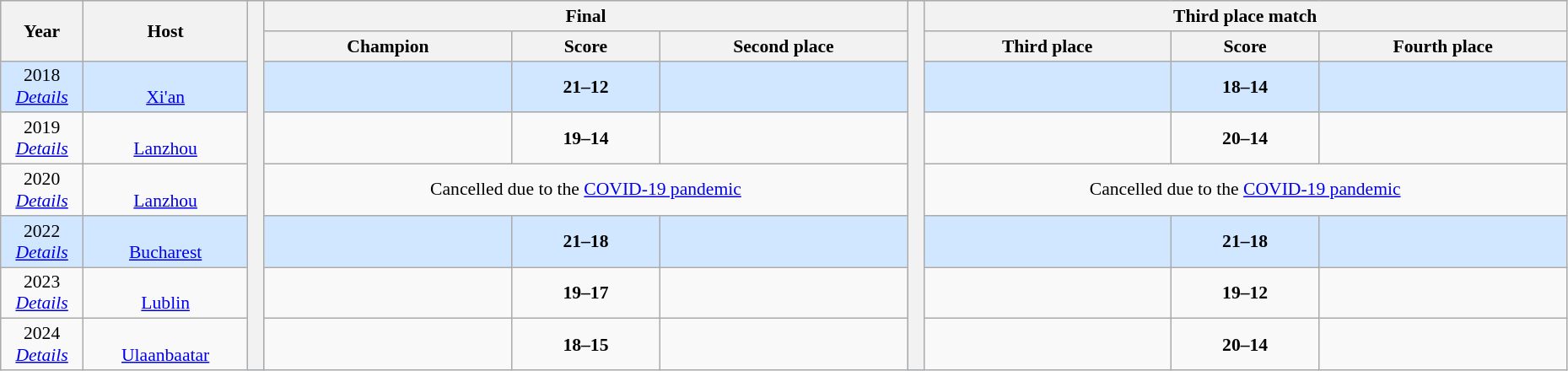<table class="wikitable" style="font-size:90%; width: 98%; text-align: center;">
<tr bgcolor=#C1D8FF>
<th rowspan=2 width=5%>Year</th>
<th rowspan=2 width=10%>Host</th>
<th width=1% rowspan=8 bgcolor=ffffff></th>
<th colspan=3>Final</th>
<th width=1% rowspan=8 bgcolor=ffffff></th>
<th colspan=3>Third place match</th>
</tr>
<tr bgcolor=#EFEFEF>
<th width=15%>Champion</th>
<th width=9%>Score</th>
<th width=15%>Second place</th>
<th width=15%>Third place</th>
<th width=9%>Score</th>
<th width=15%>Fourth place</th>
</tr>
<tr bgcolor=#D0E7FF>
<td>2018<br><em><a href='#'>Details</a></em></td>
<td><br><a href='#'>Xi'an</a></td>
<td><strong></strong></td>
<td><strong>21–12</strong></td>
<td></td>
<td></td>
<td><strong>18–14</strong></td>
<td></td>
</tr>
<tr>
<td>2019<br><em><a href='#'>Details</a></em></td>
<td><br><a href='#'>Lanzhou</a></td>
<td><strong></strong></td>
<td><strong>19–14</strong></td>
<td></td>
<td></td>
<td><strong>20–14</strong></td>
<td></td>
</tr>
<tr>
<td>2020<br><em><a href='#'>Details</a></em></td>
<td><br><a href='#'>Lanzhou</a></td>
<td colspan=3>Cancelled due to the <a href='#'>COVID-19 pandemic</a></td>
<td colspan=3>Cancelled due to the <a href='#'>COVID-19 pandemic</a></td>
</tr>
<tr bgcolor=#D0E7FF>
<td>2022<br><em><a href='#'>Details</a></em></td>
<td><br><a href='#'>Bucharest</a></td>
<td><strong></strong></td>
<td><strong>21–18</strong></td>
<td></td>
<td></td>
<td><strong>21–18</strong></td>
<td></td>
</tr>
<tr>
<td>2023<br><em><a href='#'>Details</a></em></td>
<td><br><a href='#'>Lublin</a></td>
<td><strong></strong></td>
<td><strong>19–17</strong></td>
<td></td>
<td></td>
<td><strong>19–12</strong></td>
<td></td>
</tr>
<tr>
<td>2024<br> <em><a href='#'>Details</a></em></td>
<td><br><a href='#'>Ulaanbaatar</a></td>
<td><strong></strong></td>
<td><strong>18–15</strong></td>
<td></td>
<td><strong></strong></td>
<td><strong>20–14</strong></td>
<td></td>
</tr>
</table>
